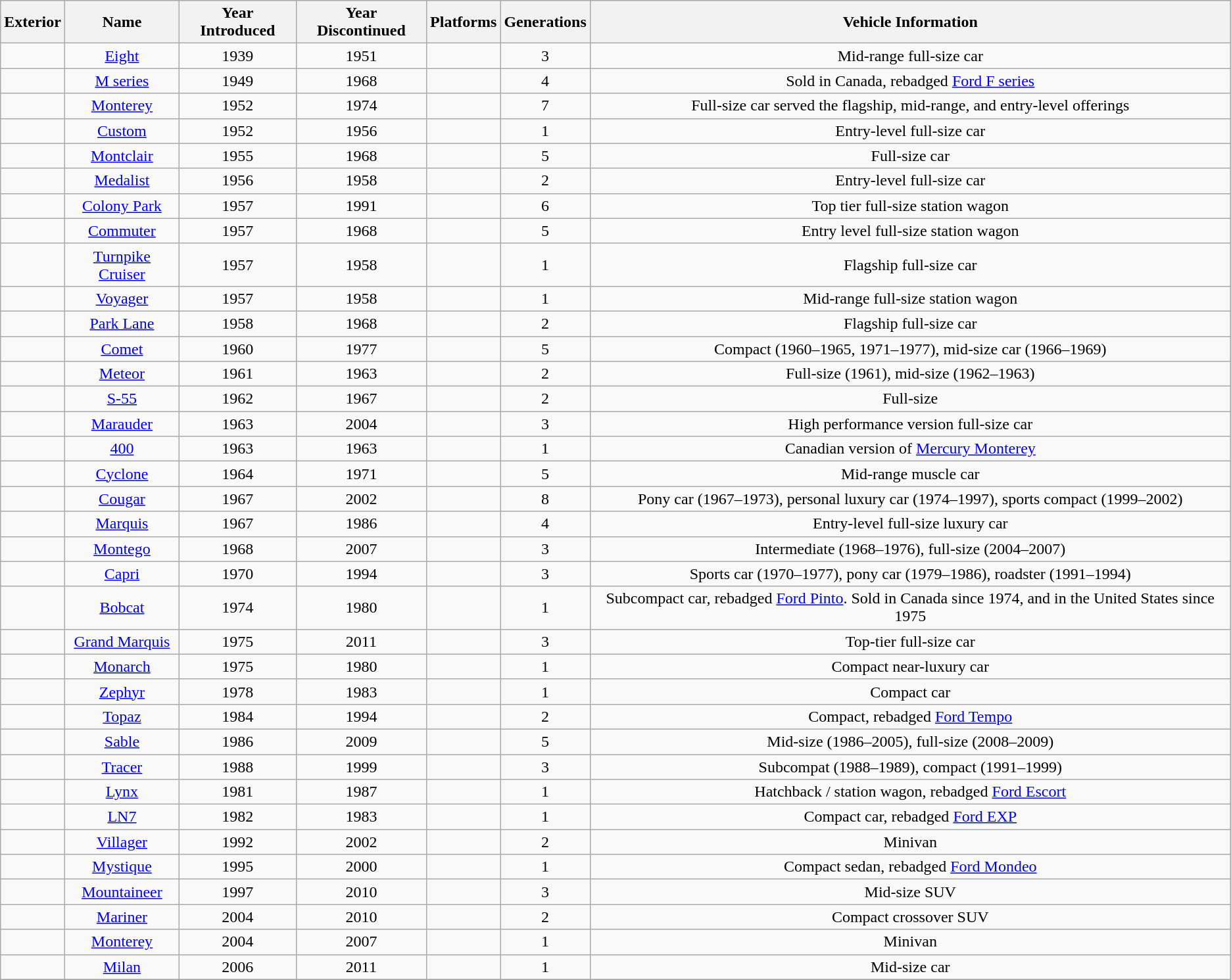<table class="wikitable sortable" style= "text-align:center"; font-size:px>
<tr bgcolor=#D0D0D0>
<th>Exterior</th>
<th>Name</th>
<th>Year Introduced</th>
<th>Year Discontinued</th>
<th>Platforms</th>
<th>Generations</th>
<th>Vehicle Information</th>
</tr>
<tr>
<td></td>
<td><a href='#'>Eight</a></td>
<td>1939</td>
<td align=center>1951</td>
<td align=center></td>
<td align=center>3</td>
<td>Mid-range full-size car</td>
</tr>
<tr>
<td></td>
<td><a href='#'>M series</a></td>
<td>1949</td>
<td align=center>1968</td>
<td align=center></td>
<td align=center>4</td>
<td>Sold in Canada, rebadged <a href='#'>Ford F series</a></td>
</tr>
<tr>
<td></td>
<td><a href='#'>Monterey</a></td>
<td>1952</td>
<td align=center>1974</td>
<td align=center></td>
<td align=center>7</td>
<td>Full-size car served the flagship, mid-range, and entry-level offerings</td>
</tr>
<tr>
<td></td>
<td><a href='#'>Custom</a></td>
<td>1952</td>
<td align=center>1956</td>
<td align=center></td>
<td align=center>1</td>
<td>Entry-level full-size car</td>
</tr>
<tr>
<td></td>
<td><a href='#'>Montclair</a></td>
<td>1955</td>
<td align=center>1968</td>
<td align=center></td>
<td align=center>5</td>
<td>Full-size car</td>
</tr>
<tr>
<td></td>
<td><a href='#'>Medalist</a></td>
<td>1956</td>
<td align=center>1958</td>
<td align=center></td>
<td align=center>2</td>
<td>Entry-level full-size car</td>
</tr>
<tr>
<td></td>
<td><a href='#'>Colony Park</a></td>
<td>1957</td>
<td align=center>1991</td>
<td align=center></td>
<td align=center>6</td>
<td>Top tier full-size station wagon</td>
</tr>
<tr>
<td></td>
<td><a href='#'>Commuter</a></td>
<td>1957</td>
<td align=center>1968</td>
<td align=center></td>
<td align=center>5</td>
<td>Entry level full-size station wagon</td>
</tr>
<tr>
<td></td>
<td><a href='#'>Turnpike Cruiser</a></td>
<td>1957</td>
<td align=center>1958</td>
<td align=center></td>
<td align=center>1</td>
<td>Flagship full-size car</td>
</tr>
<tr>
<td></td>
<td><a href='#'>Voyager</a></td>
<td>1957</td>
<td align=center>1958</td>
<td align=center></td>
<td align=center>1</td>
<td>Mid-range full-size station wagon</td>
</tr>
<tr>
<td></td>
<td><a href='#'>Park Lane</a></td>
<td>1958</td>
<td align=center>1968</td>
<td align=center></td>
<td align=center>2</td>
<td>Flagship full-size car</td>
</tr>
<tr>
<td></td>
<td><a href='#'>Comet</a></td>
<td>1960</td>
<td align=center>1977</td>
<td align=center></td>
<td align=center>5</td>
<td>Compact (1960–1965, 1971–1977), mid-size car (1966–1969)</td>
</tr>
<tr>
<td></td>
<td><a href='#'>Meteor</a></td>
<td>1961</td>
<td align=center>1963</td>
<td align=center></td>
<td align=center>2</td>
<td>Full-size (1961), mid-size (1962–1963)</td>
</tr>
<tr>
<td></td>
<td><a href='#'>S-55</a></td>
<td>1962</td>
<td align=center>1967</td>
<td align=center></td>
<td align=center>2</td>
<td>Full-size</td>
</tr>
<tr>
<td></td>
<td><a href='#'>Marauder</a></td>
<td>1963</td>
<td align=center>2004</td>
<td align=center></td>
<td align=center>3</td>
<td>High performance version full-size car</td>
</tr>
<tr>
<td></td>
<td><a href='#'>400</a></td>
<td>1963</td>
<td align=center>1963</td>
<td align=center></td>
<td align=center>1</td>
<td>Canadian version of <a href='#'>Mercury Monterey</a></td>
</tr>
<tr>
<td></td>
<td><a href='#'>Cyclone</a></td>
<td>1964</td>
<td align=center>1971</td>
<td align=center></td>
<td align=center>5</td>
<td>Mid-range muscle car</td>
</tr>
<tr>
<td></td>
<td><a href='#'>Cougar</a></td>
<td>1967</td>
<td align=center>2002</td>
<td align=center></td>
<td align=center>8</td>
<td>Pony car (1967–1973), personal luxury car (1974–1997), sports compact (1999–2002)</td>
</tr>
<tr>
<td></td>
<td><a href='#'>Marquis</a></td>
<td>1967</td>
<td align=center>1986</td>
<td align=center></td>
<td align=center>4</td>
<td>Entry-level full-size luxury car</td>
</tr>
<tr>
<td></td>
<td><a href='#'>Montego</a></td>
<td>1968</td>
<td align=center>2007</td>
<td align=center></td>
<td align=center>3</td>
<td>Intermediate (1968–1976), full-size (2004–2007)</td>
</tr>
<tr>
<td></td>
<td><a href='#'>Capri</a></td>
<td>1970</td>
<td align=center>1994</td>
<td align=center></td>
<td align=center>3</td>
<td>Sports car (1970–1977), pony car (1979–1986), roadster (1991–1994)</td>
</tr>
<tr>
<td></td>
<td><a href='#'>Bobcat</a></td>
<td>1974</td>
<td align=center>1980</td>
<td align=center></td>
<td align=center>1</td>
<td>Subcompact car, rebadged <a href='#'>Ford Pinto</a>. Sold in Canada since 1974, and in the United States since 1975</td>
</tr>
<tr>
<td></td>
<td><a href='#'>Grand Marquis</a></td>
<td>1975</td>
<td align=center>2011</td>
<td align=center></td>
<td align=center>3</td>
<td>Top-tier full-size car</td>
</tr>
<tr>
<td></td>
<td><a href='#'>Monarch</a></td>
<td>1975</td>
<td align=center>1980</td>
<td align=center></td>
<td align=center>1</td>
<td>Compact near-luxury car</td>
</tr>
<tr>
<td></td>
<td><a href='#'>Zephyr</a></td>
<td>1978</td>
<td align=center>1983</td>
<td align=center></td>
<td align=center>1</td>
<td>Compact car</td>
</tr>
<tr>
<td></td>
<td><a href='#'>Topaz</a></td>
<td>1984</td>
<td align=center>1994</td>
<td align=center></td>
<td align=center>2</td>
<td>Compact, rebadged <a href='#'>Ford Tempo</a></td>
</tr>
<tr>
<td></td>
<td><a href='#'>Sable</a></td>
<td>1986</td>
<td align=center>2009</td>
<td align=center></td>
<td align=center>5</td>
<td>Mid-size (1986–2005), full-size (2008–2009)</td>
</tr>
<tr>
<td></td>
<td><a href='#'>Tracer</a></td>
<td>1988</td>
<td align=center>1999</td>
<td align=center></td>
<td align=center>3</td>
<td>Subcompat (1988–1989), compact (1991–1999)</td>
</tr>
<tr>
<td></td>
<td><a href='#'>Lynx</a></td>
<td>1981</td>
<td align=center>1987</td>
<td align=center></td>
<td align=center>1</td>
<td>Hatchback / station wagon, rebadged <a href='#'>Ford Escort</a></td>
</tr>
<tr>
<td></td>
<td><a href='#'>LN7</a></td>
<td>1982</td>
<td align=center>1983</td>
<td align=center></td>
<td align=center>1</td>
<td>Compact car, rebadged <a href='#'>Ford EXP</a></td>
</tr>
<tr>
<td></td>
<td><a href='#'>Villager</a></td>
<td>1992</td>
<td align=center>2002</td>
<td align=center></td>
<td align=center>2</td>
<td>Minivan</td>
</tr>
<tr>
<td></td>
<td><a href='#'>Mystique</a></td>
<td>1995</td>
<td align=center>2000</td>
<td align=center></td>
<td align=center>1</td>
<td>Compact sedan, rebadged <a href='#'>Ford Mondeo</a></td>
</tr>
<tr>
<td></td>
<td><a href='#'>Mountaineer</a></td>
<td>1997</td>
<td align=center>2010</td>
<td align=center></td>
<td align=center>3</td>
<td>Mid-size SUV</td>
</tr>
<tr>
<td></td>
<td><a href='#'>Mariner</a></td>
<td>2004</td>
<td align=center>2010</td>
<td align=center></td>
<td align=center>2</td>
<td>Compact crossover SUV</td>
</tr>
<tr>
<td></td>
<td><a href='#'>Monterey</a></td>
<td>2004</td>
<td align=center>2007</td>
<td align=center></td>
<td align=center>1</td>
<td>Minivan</td>
</tr>
<tr>
<td></td>
<td><a href='#'>Milan</a></td>
<td>2006</td>
<td align=center>2011</td>
<td align=center></td>
<td align=center>1</td>
<td>Mid-size car</td>
</tr>
<tr>
</tr>
</table>
